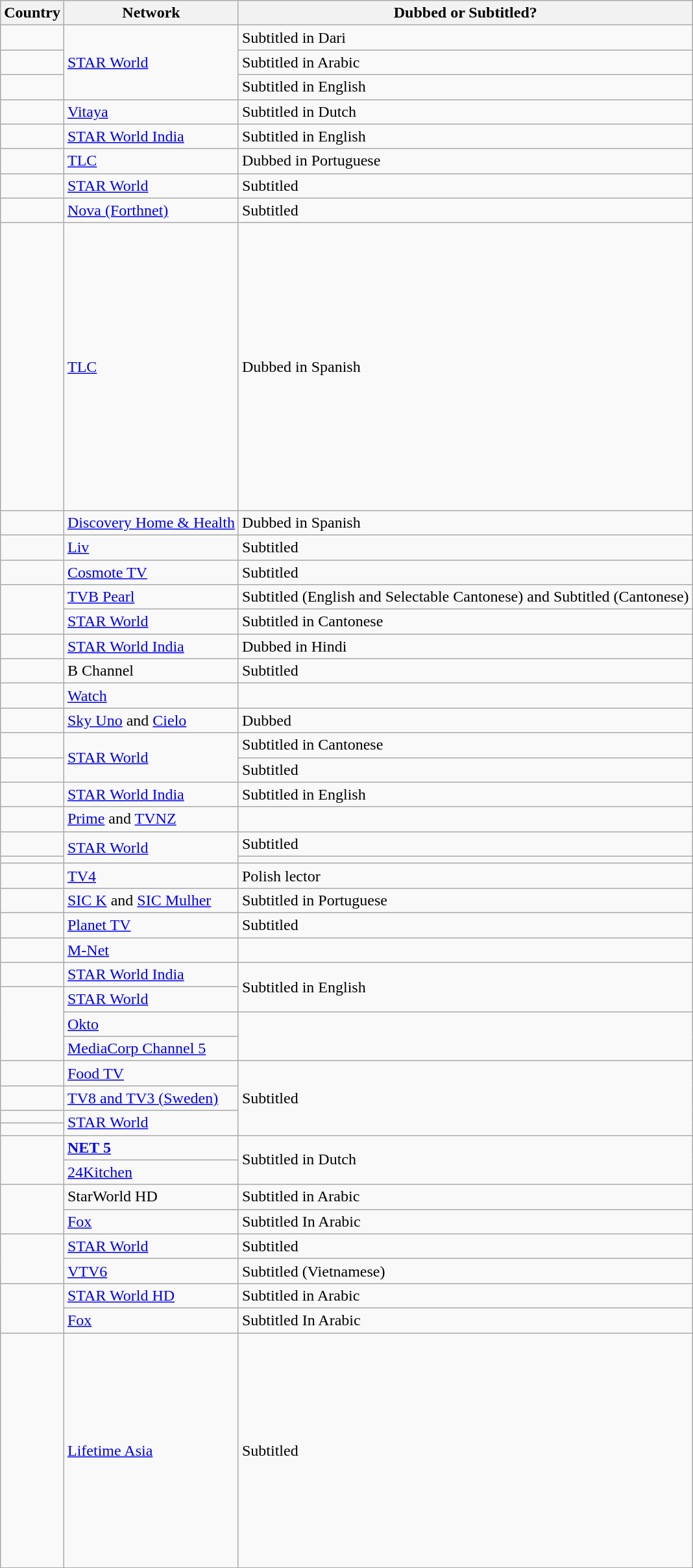<table class="wikitable">
<tr>
<th>Country</th>
<th>Network</th>
<th>Dubbed or Subtitled?</th>
</tr>
<tr>
<td></td>
<td rowspan=3><a href='#'>STAR World</a></td>
<td>Subtitled in Dari</td>
</tr>
<tr>
<td></td>
<td>Subtitled in Arabic</td>
</tr>
<tr>
<td></td>
<td>Subtitled in English</td>
</tr>
<tr>
<td></td>
<td><a href='#'>Vitaya</a></td>
<td>Subtitled in Dutch</td>
</tr>
<tr>
<td></td>
<td><a href='#'>STAR World India</a></td>
<td>Subtitled in English</td>
</tr>
<tr>
<td></td>
<td><a href='#'>TLC</a></td>
<td>Dubbed in Portuguese</td>
</tr>
<tr>
<td></td>
<td><a href='#'>STAR World</a></td>
<td>Subtitled</td>
</tr>
<tr>
<td></td>
<td><a href='#'>Nova (Forthnet)</a></td>
<td>Subtitled</td>
</tr>
<tr>
<td><br><br><br><br><br><br><br><br><br><br><br><br><br><br><br><br></td>
<td><a href='#'>TLC</a></td>
<td>Dubbed in Spanish</td>
</tr>
<tr>
<td></td>
<td><a href='#'>Discovery Home & Health</a></td>
<td>Dubbed in Spanish</td>
</tr>
<tr>
<td></td>
<td><a href='#'>Liv</a></td>
<td>Subtitled</td>
</tr>
<tr>
<td></td>
<td><a href='#'>Cosmote TV</a></td>
<td>Subtitled</td>
</tr>
<tr>
<td rowspan=2></td>
<td><a href='#'>TVB Pearl</a></td>
<td>Subtitled (English and Selectable Cantonese) and Subtitled (Cantonese)</td>
</tr>
<tr>
<td><a href='#'>STAR World</a></td>
<td>Subtitled in Cantonese</td>
</tr>
<tr>
<td></td>
<td><a href='#'>STAR World India</a></td>
<td>Dubbed in Hindi</td>
</tr>
<tr>
<td></td>
<td>B Channel</td>
<td>Subtitled</td>
</tr>
<tr>
<td></td>
<td><a href='#'>Watch</a></td>
<td></td>
</tr>
<tr>
<td></td>
<td><a href='#'>Sky Uno</a> and <a href='#'>Cielo</a></td>
<td>Dubbed</td>
</tr>
<tr>
<td></td>
<td rowspan=2><a href='#'>STAR World</a></td>
<td>Subtitled in Cantonese</td>
</tr>
<tr>
<td></td>
<td>Subtitled</td>
</tr>
<tr>
<td></td>
<td><a href='#'>STAR World India</a></td>
<td>Subtitled in English</td>
</tr>
<tr>
<td></td>
<td><a href='#'>Prime</a> and <a href='#'>TVNZ</a></td>
<td></td>
</tr>
<tr>
<td></td>
<td rowspan=2><a href='#'>STAR World</a></td>
<td>Subtitled</td>
</tr>
<tr>
<td></td>
<td></td>
</tr>
<tr>
<td></td>
<td><a href='#'>TV4</a></td>
<td>Polish lector</td>
</tr>
<tr>
<td></td>
<td><a href='#'>SIC K</a> and <a href='#'>SIC Mulher</a></td>
<td>Subtitled in Portuguese</td>
</tr>
<tr>
<td></td>
<td><a href='#'>Planet TV</a></td>
<td>Subtitled</td>
</tr>
<tr>
<td></td>
<td><a href='#'>M-Net</a></td>
<td></td>
</tr>
<tr>
<td></td>
<td><a href='#'>STAR World India</a></td>
<td rowspan=2>Subtitled in English</td>
</tr>
<tr>
<td rowspan=3></td>
<td><a href='#'>STAR World</a></td>
</tr>
<tr>
<td><a href='#'>Okto</a></td>
<td rowspan=2></td>
</tr>
<tr>
<td><a href='#'>MediaCorp Channel 5</a></td>
</tr>
<tr>
<td></td>
<td><a href='#'>Food TV</a></td>
<td rowspan=4>Subtitled</td>
</tr>
<tr>
<td></td>
<td><a href='#'>TV8 and TV3 (Sweden)</a></td>
</tr>
<tr>
<td></td>
<td rowspan=2><a href='#'>STAR World</a></td>
</tr>
<tr>
<td></td>
</tr>
<tr>
<td rowspan=2></td>
<td><strong><a href='#'>NET 5</a></strong></td>
<td rowspan=2>Subtitled in Dutch</td>
</tr>
<tr>
<td><a href='#'>24Kitchen</a></td>
</tr>
<tr>
<td rowspan=2></td>
<td>StarWorld HD</td>
<td>Subtitled in Arabic</td>
</tr>
<tr>
<td><a href='#'>Fox</a></td>
<td>Subtitled In Arabic</td>
</tr>
<tr>
<td rowspan=2></td>
<td><a href='#'>STAR World</a></td>
<td>Subtitled</td>
</tr>
<tr>
<td><a href='#'>VTV6</a></td>
<td>Subtitled (Vietnamese)</td>
</tr>
<tr>
<td rowspan=2></td>
<td><a href='#'>STAR World HD</a></td>
<td>Subtitled in Arabic</td>
</tr>
<tr>
<td><a href='#'>Fox</a></td>
<td>Subtitled In Arabic</td>
</tr>
<tr>
<td><br><br><br><br><br><br><br><br><br><br><br><br><br></td>
<td><a href='#'>Lifetime Asia</a></td>
<td>Subtitled</td>
</tr>
</table>
